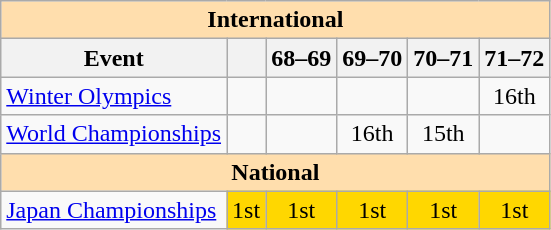<table class="wikitable" style="text-align:center">
<tr>
<th style="background-color: #ffdead; " colspan=6 align=center>International</th>
</tr>
<tr>
<th>Event</th>
<th></th>
<th>68–69</th>
<th>69–70</th>
<th>70–71</th>
<th>71–72</th>
</tr>
<tr>
<td align=left><a href='#'>Winter Olympics</a></td>
<td></td>
<td></td>
<td></td>
<td></td>
<td>16th</td>
</tr>
<tr>
<td align=left><a href='#'>World Championships</a></td>
<td></td>
<td></td>
<td>16th</td>
<td>15th</td>
<td></td>
</tr>
<tr>
<th style="background-color: #ffdead; " colspan=6 align=center>National</th>
</tr>
<tr>
<td align=left><a href='#'>Japan Championships</a></td>
<td bgcolor=gold>1st</td>
<td bgcolor=gold>1st</td>
<td bgcolor=gold>1st</td>
<td bgcolor=gold>1st</td>
<td bgcolor=gold>1st</td>
</tr>
</table>
